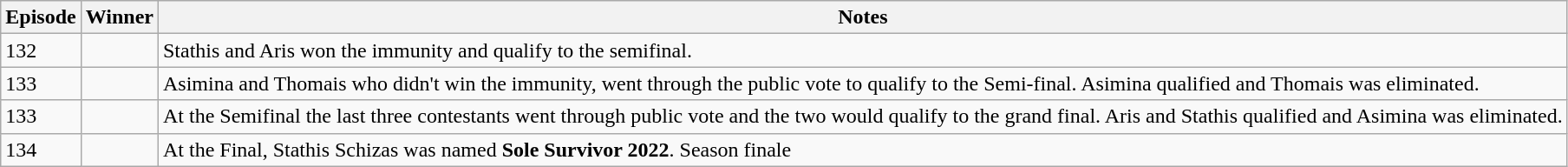<table class="wikitable sortable">
<tr>
<th>Episode</th>
<th>Winner</th>
<th>Notes</th>
</tr>
<tr>
<td>132</td>
<td></td>
<td>Stathis and Aris won the immunity and qualify to the semifinal.</td>
</tr>
<tr>
<td>133</td>
<td></td>
<td>Asimina and Thomais who didn't win the immunity, went through the public vote to qualify to the Semi-final. Asimina qualified and Thomais was eliminated.</td>
</tr>
<tr>
<td>133</td>
<td></td>
<td>At the Semifinal the last three contestants went through public vote and the two would qualify to the grand final. Aris and Stathis qualified and Asimina was eliminated.</td>
</tr>
<tr>
<td>134</td>
<td></td>
<td>At the Final, Stathis Schizas was named <strong>Sole Survivor 2022</strong>. Season finale</td>
</tr>
</table>
